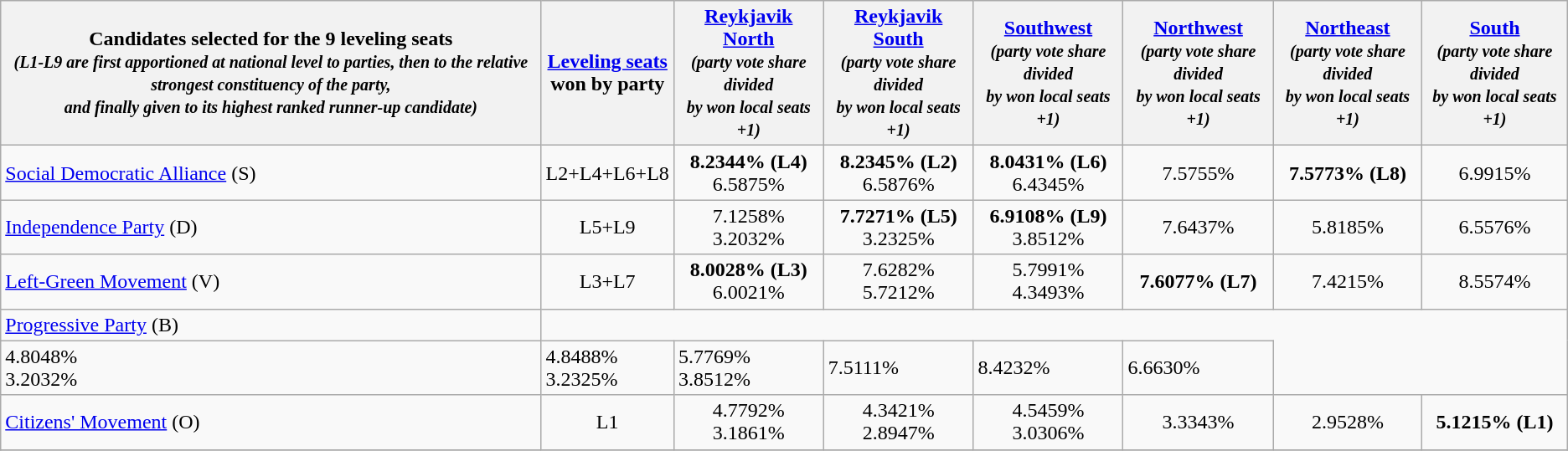<table class="wikitable">
<tr>
<th>Candidates selected for the 9 leveling seats<br><small><em>(L1-L9 are first apportioned at national level to parties, then to the relative strongest constituency of the party,<br>and finally given to its highest ranked runner-up candidate)</em></small></th>
<th><a href='#'>Leveling seats</a><br>won by party</th>
<th><a href='#'>Reykjavik North</a><br><small><em>(party vote share divided<br>by won local seats +1)</em></small></th>
<th><a href='#'>Reykjavik South</a><br><small><em>(party vote share divided<br>by won local seats +1)</em></small></th>
<th><a href='#'>Southwest</a><br><small><em>(party vote share divided<br>by won local seats +1)</em></small></th>
<th><a href='#'>Northwest</a><br><small><em>(party vote share divided<br>by won local seats +1)</em></small></th>
<th><a href='#'>Northeast</a><br><small><em>(party vote share divided<br>by won local seats +1)</em></small></th>
<th><a href='#'>South</a><br><small><em>(party vote share divided<br>by won local seats +1)</em></small></th>
</tr>
<tr style="text-align:center;">
<td style="text-align:left;"><a href='#'>Social Democratic Alliance</a> (S)</td>
<td>L2+L4+L6+L8</td>
<td><strong>8.2344% (L4)</strong><br>6.5875%</td>
<td><strong>8.2345% (L2)</strong><br>6.5876%</td>
<td><strong>8.0431% (L6)</strong><br>6.4345%</td>
<td>7.5755%</td>
<td><strong>7.5773% (L8)</strong></td>
<td>6.9915%</td>
</tr>
<tr style="text-align:center;">
<td style="text-align:left;"><a href='#'>Independence Party</a> (D)</td>
<td>L5+L9</td>
<td>7.1258%<br>3.2032%</td>
<td><strong>7.7271% (L5)</strong><br>3.2325%</td>
<td><strong>6.9108% (L9)</strong><br>3.8512%</td>
<td>7.6437%</td>
<td>5.8185%</td>
<td>6.5576%</td>
</tr>
<tr style="text-align:center;">
<td style="text-align:left;"><a href='#'>Left-Green Movement</a> (V)</td>
<td>L3+L7</td>
<td><strong>8.0028% (L3)</strong><br>6.0021%</td>
<td>7.6282%<br>5.7212%</td>
<td>5.7991%<br>4.3493%</td>
<td><strong>7.6077% (L7)</strong></td>
<td>7.4215%</td>
<td>8.5574%</td>
</tr>
<tr style="text-align:center;">
<td style="text-align:left;"><a href='#'>Progressive Party</a> (B)</td>
</tr>
<tr>
<td>4.8048%<br>3.2032%</td>
<td>4.8488%<br>3.2325%</td>
<td>5.7769%<br>3.8512%</td>
<td>7.5111%</td>
<td>8.4232%</td>
<td>6.6630%</td>
</tr>
<tr style="text-align:center;">
<td style="text-align:left;"><a href='#'>Citizens' Movement</a> (O)</td>
<td>L1</td>
<td>4.7792%<br>3.1861%</td>
<td>4.3421%<br>2.8947%</td>
<td>4.5459%<br>3.0306%</td>
<td>3.3343%</td>
<td>2.9528%</td>
<td><strong>5.1215% (L1)</strong></td>
</tr>
<tr>
</tr>
</table>
